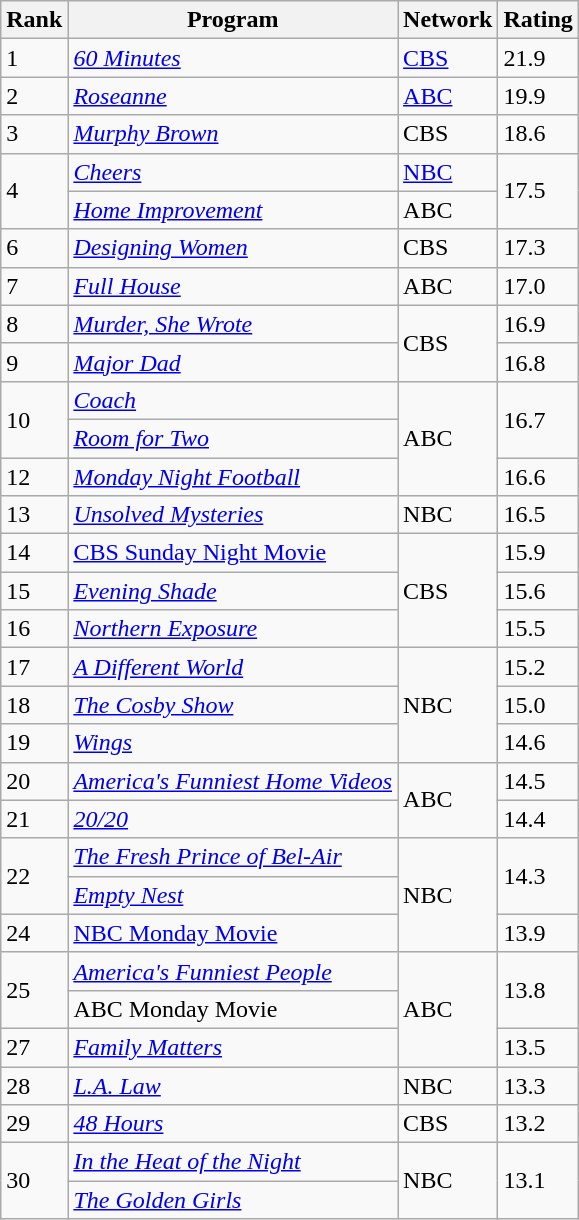<table class="wikitable">
<tr>
<th>Rank</th>
<th>Program</th>
<th>Network</th>
<th>Rating</th>
</tr>
<tr>
<td>1</td>
<td><em><a href='#'>60 Minutes</a></em></td>
<td><a href='#'>CBS</a></td>
<td>21.9</td>
</tr>
<tr>
<td>2</td>
<td><em><a href='#'>Roseanne</a></em></td>
<td><a href='#'>ABC</a></td>
<td>19.9</td>
</tr>
<tr>
<td>3</td>
<td><em><a href='#'>Murphy Brown</a></em></td>
<td>CBS</td>
<td>18.6</td>
</tr>
<tr>
<td rowspan="2">4</td>
<td><em><a href='#'>Cheers</a></em></td>
<td><a href='#'>NBC</a></td>
<td rowspan="2">17.5</td>
</tr>
<tr>
<td><em><a href='#'>Home Improvement</a></em></td>
<td>ABC</td>
</tr>
<tr>
<td>6</td>
<td><em><a href='#'>Designing Women</a></em></td>
<td>CBS</td>
<td>17.3</td>
</tr>
<tr>
<td>7</td>
<td><em><a href='#'>Full House</a></em></td>
<td>ABC</td>
<td>17.0</td>
</tr>
<tr>
<td>8</td>
<td><em><a href='#'>Murder, She Wrote</a></em></td>
<td rowspan="2">CBS</td>
<td>16.9</td>
</tr>
<tr>
<td>9</td>
<td><em><a href='#'>Major Dad</a></em></td>
<td>16.8</td>
</tr>
<tr>
<td rowspan="2">10</td>
<td><em><a href='#'>Coach</a></em></td>
<td rowspan="3">ABC</td>
<td rowspan="2">16.7</td>
</tr>
<tr>
<td><em><a href='#'>Room for Two</a></em></td>
</tr>
<tr>
<td>12</td>
<td><em><a href='#'>Monday Night Football</a></em></td>
<td>16.6</td>
</tr>
<tr>
<td>13</td>
<td><em><a href='#'>Unsolved Mysteries</a></em></td>
<td>NBC</td>
<td>16.5</td>
</tr>
<tr>
<td>14</td>
<td><a href='#'>CBS Sunday Night Movie</a></td>
<td rowspan="3">CBS</td>
<td>15.9</td>
</tr>
<tr>
<td>15</td>
<td><em><a href='#'>Evening Shade</a></em></td>
<td>15.6</td>
</tr>
<tr>
<td>16</td>
<td><em><a href='#'>Northern Exposure</a></em></td>
<td>15.5</td>
</tr>
<tr>
<td>17</td>
<td><em><a href='#'>A Different World</a></em></td>
<td rowspan="3">NBC</td>
<td>15.2</td>
</tr>
<tr>
<td>18</td>
<td><em><a href='#'>The Cosby Show</a></em></td>
<td>15.0</td>
</tr>
<tr>
<td>19</td>
<td><em><a href='#'>Wings</a></em></td>
<td>14.6</td>
</tr>
<tr>
<td>20</td>
<td><em><a href='#'>America's Funniest Home Videos</a></em></td>
<td rowspan="2">ABC</td>
<td>14.5</td>
</tr>
<tr>
<td>21</td>
<td><em><a href='#'>20/20</a></em></td>
<td>14.4</td>
</tr>
<tr>
<td rowspan="2">22</td>
<td><em><a href='#'>The Fresh Prince of Bel-Air</a></em></td>
<td rowspan="3">NBC</td>
<td rowspan="2">14.3</td>
</tr>
<tr>
<td><em><a href='#'>Empty Nest</a></em></td>
</tr>
<tr>
<td>24</td>
<td><a href='#'>NBC Monday Movie</a></td>
<td>13.9</td>
</tr>
<tr>
<td rowspan="2">25</td>
<td><em><a href='#'>America's Funniest People</a></em></td>
<td rowspan="3">ABC</td>
<td rowspan="2">13.8</td>
</tr>
<tr>
<td>ABC Monday Movie</td>
</tr>
<tr>
<td>27</td>
<td><em><a href='#'>Family Matters</a></em></td>
<td>13.5</td>
</tr>
<tr>
<td>28</td>
<td><em><a href='#'>L.A. Law</a></em></td>
<td>NBC</td>
<td>13.3</td>
</tr>
<tr>
<td>29</td>
<td><em><a href='#'>48 Hours</a></em></td>
<td>CBS</td>
<td>13.2</td>
</tr>
<tr>
<td rowspan="2">30</td>
<td><em><a href='#'>In the Heat of the Night</a></em></td>
<td rowspan="2">NBC</td>
<td rowspan="2">13.1</td>
</tr>
<tr>
<td><em><a href='#'>The Golden Girls</a></em></td>
</tr>
</table>
